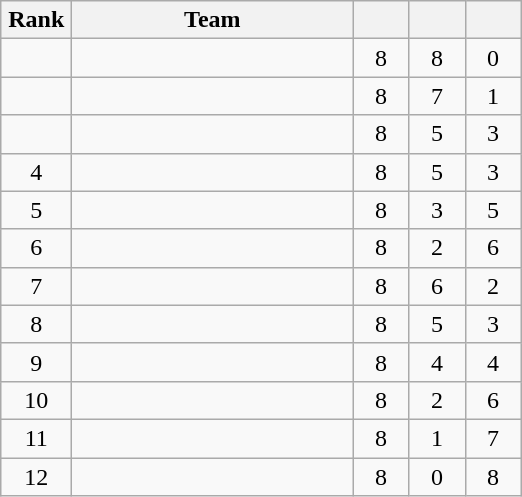<table class="wikitable" style="text-align: center;">
<tr>
<th width=40>Rank</th>
<th width=180>Team</th>
<th width=30></th>
<th width=30></th>
<th width=30></th>
</tr>
<tr>
<td></td>
<td align="left"></td>
<td>8</td>
<td>8</td>
<td>0</td>
</tr>
<tr>
<td></td>
<td align="left"></td>
<td>8</td>
<td>7</td>
<td>1</td>
</tr>
<tr>
<td></td>
<td align="left"></td>
<td>8</td>
<td>5</td>
<td>3</td>
</tr>
<tr>
<td>4</td>
<td align="left"></td>
<td>8</td>
<td>5</td>
<td>3</td>
</tr>
<tr>
<td>5</td>
<td align="left"></td>
<td>8</td>
<td>3</td>
<td>5</td>
</tr>
<tr>
<td>6</td>
<td align="left"></td>
<td>8</td>
<td>2</td>
<td>6</td>
</tr>
<tr>
<td>7</td>
<td align="left"></td>
<td>8</td>
<td>6</td>
<td>2</td>
</tr>
<tr>
<td>8</td>
<td align="left"></td>
<td>8</td>
<td>5</td>
<td>3</td>
</tr>
<tr>
<td>9</td>
<td align="left"></td>
<td>8</td>
<td>4</td>
<td>4</td>
</tr>
<tr>
<td>10</td>
<td align="left"></td>
<td>8</td>
<td>2</td>
<td>6</td>
</tr>
<tr>
<td>11</td>
<td align="left"></td>
<td>8</td>
<td>1</td>
<td>7</td>
</tr>
<tr>
<td>12</td>
<td align="left"></td>
<td>8</td>
<td>0</td>
<td>8</td>
</tr>
</table>
